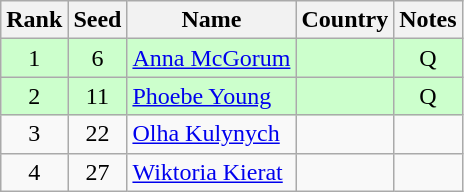<table class="wikitable" style="text-align:center;">
<tr>
<th>Rank</th>
<th>Seed</th>
<th>Name</th>
<th>Country</th>
<th>Notes</th>
</tr>
<tr bgcolor=ccffcc>
<td>1</td>
<td>6</td>
<td align=left><a href='#'>Anna McGorum</a></td>
<td align=left></td>
<td>Q</td>
</tr>
<tr bgcolor=ccffcc>
<td>2</td>
<td>11</td>
<td align=left><a href='#'>Phoebe Young</a></td>
<td align=left></td>
<td>Q</td>
</tr>
<tr>
<td>3</td>
<td>22</td>
<td align=left><a href='#'>Olha Kulynych</a></td>
<td align=left></td>
<td></td>
</tr>
<tr>
<td>4</td>
<td>27</td>
<td align=left><a href='#'>Wiktoria Kierat</a></td>
<td align=left></td>
<td></td>
</tr>
</table>
